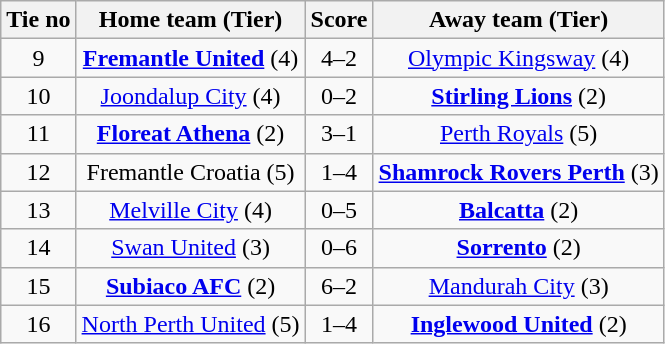<table class="wikitable" style="text-align:center">
<tr>
<th>Tie no</th>
<th>Home team (Tier)</th>
<th>Score</th>
<th>Away team (Tier)</th>
</tr>
<tr>
<td>9</td>
<td><strong><a href='#'>Fremantle United</a></strong> (4)</td>
<td>4–2</td>
<td><a href='#'>Olympic Kingsway</a> (4)</td>
</tr>
<tr>
<td>10</td>
<td><a href='#'>Joondalup City</a> (4)</td>
<td>0–2</td>
<td><strong><a href='#'>Stirling Lions</a></strong> (2)</td>
</tr>
<tr>
<td>11</td>
<td><strong><a href='#'>Floreat Athena</a></strong> (2)</td>
<td>3–1</td>
<td><a href='#'>Perth Royals</a> (5)</td>
</tr>
<tr>
<td>12</td>
<td>Fremantle Croatia (5)</td>
<td>1–4</td>
<td><strong><a href='#'>Shamrock Rovers Perth</a></strong> (3)</td>
</tr>
<tr>
<td>13</td>
<td><a href='#'>Melville City</a> (4)</td>
<td>0–5</td>
<td><strong><a href='#'>Balcatta</a></strong> (2)</td>
</tr>
<tr>
<td>14</td>
<td><a href='#'>Swan United</a> (3)</td>
<td>0–6</td>
<td><strong><a href='#'>Sorrento</a></strong> (2)</td>
</tr>
<tr>
<td>15</td>
<td><strong><a href='#'>Subiaco AFC</a></strong> (2)</td>
<td>6–2</td>
<td><a href='#'>Mandurah City</a> (3)</td>
</tr>
<tr>
<td>16</td>
<td><a href='#'>North Perth United</a> (5)</td>
<td>1–4</td>
<td><strong><a href='#'>Inglewood United</a></strong> (2)</td>
</tr>
</table>
